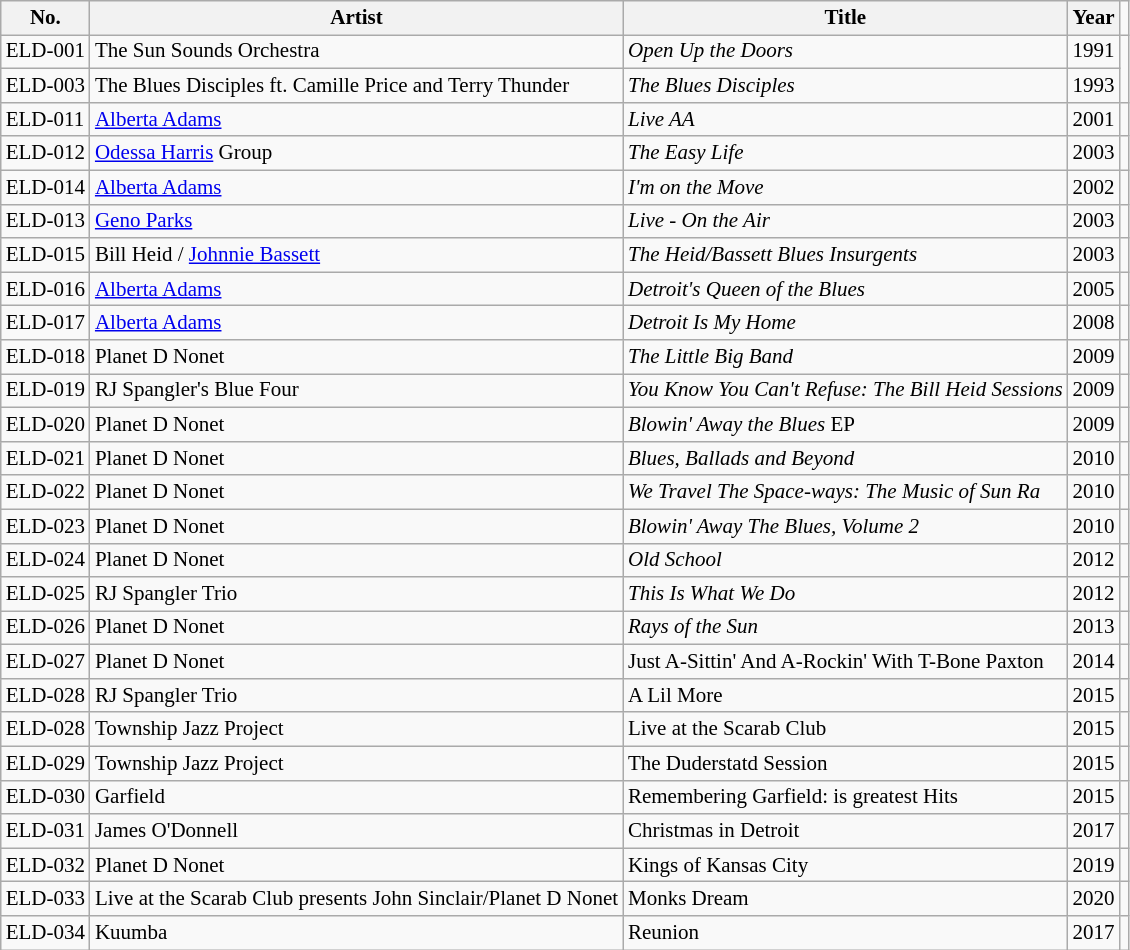<table class="sortable wikitable" style="font-size:10.5pt">
<tr>
<th>No.</th>
<th>Artist</th>
<th>Title</th>
<th>Year</th>
<td></td>
</tr>
<tr>
<td>ELD-001</td>
<td>The Sun Sounds Orchestra</td>
<td><em>Open Up the Doors</em></td>
<td>1991</td>
</tr>
<tr>
<td>ELD-003</td>
<td>The Blues Disciples ft. Camille Price and Terry Thunder</td>
<td><em>The Blues Disciples</em></td>
<td>1993</td>
</tr>
<tr>
<td>ELD-011</td>
<td><a href='#'>Alberta Adams</a></td>
<td><em>Live AA</em></td>
<td>2001</td>
<td></td>
</tr>
<tr>
<td>ELD-012</td>
<td><a href='#'>Odessa Harris</a> Group</td>
<td><em>The Easy Life</em></td>
<td>2003</td>
<td></td>
</tr>
<tr>
<td>ELD-014</td>
<td><a href='#'>Alberta Adams</a></td>
<td><em>I'm on the Move</em></td>
<td>2002</td>
<td></td>
</tr>
<tr>
<td>ELD-013</td>
<td><a href='#'>Geno Parks</a></td>
<td><em>Live - On the Air</em></td>
<td>2003</td>
</tr>
<tr>
<td>ELD-015</td>
<td>Bill Heid / <a href='#'>Johnnie Bassett</a></td>
<td><em>The Heid/Bassett Blues Insurgents</em></td>
<td>2003</td>
<td></td>
</tr>
<tr>
<td>ELD-016</td>
<td><a href='#'>Alberta Adams</a></td>
<td><em>Detroit's Queen of the Blues</em></td>
<td>2005</td>
<td></td>
</tr>
<tr>
<td>ELD-017</td>
<td><a href='#'>Alberta Adams</a></td>
<td><em>Detroit Is My Home</em></td>
<td>2008</td>
<td></td>
</tr>
<tr>
<td>ELD-018</td>
<td>Planet D Nonet</td>
<td><em>The Little Big Band</em></td>
<td>2009</td>
<td></td>
</tr>
<tr>
<td>ELD-019</td>
<td>RJ Spangler's Blue Four</td>
<td><em>You Know You Can't Refuse: The Bill Heid Sessions</em></td>
<td>2009</td>
<td></td>
</tr>
<tr>
<td>ELD-020</td>
<td>Planet D Nonet</td>
<td><em>Blowin' Away the Blues</em> EP</td>
<td>2009</td>
<td></td>
</tr>
<tr>
<td>ELD-021</td>
<td>Planet D Nonet</td>
<td><em>Blues, Ballads and Beyond</em></td>
<td>2010</td>
<td></td>
</tr>
<tr>
<td>ELD-022</td>
<td>Planet D Nonet</td>
<td><em>We Travel The Space-ways: The Music of Sun Ra</em></td>
<td>2010</td>
<td></td>
</tr>
<tr>
<td>ELD-023</td>
<td>Planet D Nonet</td>
<td><em>Blowin' Away The Blues, Volume 2</em></td>
<td>2010</td>
<td></td>
</tr>
<tr>
<td>ELD-024</td>
<td>Planet D Nonet</td>
<td><em>Old School</em></td>
<td>2012</td>
<td></td>
</tr>
<tr>
<td>ELD-025</td>
<td>RJ Spangler Trio</td>
<td><em>This Is What We Do</em></td>
<td>2012</td>
<td></td>
</tr>
<tr>
<td>ELD-026</td>
<td>Planet D Nonet</td>
<td><em>Rays of the Sun</em></td>
<td>2013</td>
<td></td>
</tr>
<tr>
<td>ELD-027</td>
<td>Planet D Nonet</td>
<td>Just A-Sittin' And A-Rockin' With T-Bone Paxton</td>
<td>2014</td>
<td></td>
</tr>
<tr>
<td>ELD-028</td>
<td>RJ Spangler Trio</td>
<td>A Lil More</td>
<td>2015</td>
<td></td>
</tr>
<tr>
<td>ELD-028</td>
<td>Township Jazz Project</td>
<td>Live at the Scarab Club</td>
<td>2015</td>
<td></td>
</tr>
<tr>
<td>ELD-029</td>
<td>Township Jazz Project</td>
<td>The Duderstatd Session</td>
<td>2015</td>
<td></td>
</tr>
<tr>
<td>ELD-030</td>
<td>Garfield</td>
<td>Remembering Garfield: is greatest Hits</td>
<td>2015</td>
<td></td>
</tr>
<tr>
<td>ELD-031</td>
<td>James O'Donnell</td>
<td>Christmas in Detroit</td>
<td>2017</td>
<td></td>
</tr>
<tr>
<td>ELD-032</td>
<td>Planet D Nonet</td>
<td>Kings of Kansas City</td>
<td>2019</td>
<td></td>
</tr>
<tr>
<td>ELD-033</td>
<td>Live at the Scarab Club presents John Sinclair/Planet D Nonet</td>
<td>Monks Dream</td>
<td>2020</td>
<td></td>
</tr>
<tr>
<td>ELD-034</td>
<td>Kuumba</td>
<td>Reunion</td>
<td>2017</td>
<td></td>
</tr>
</table>
